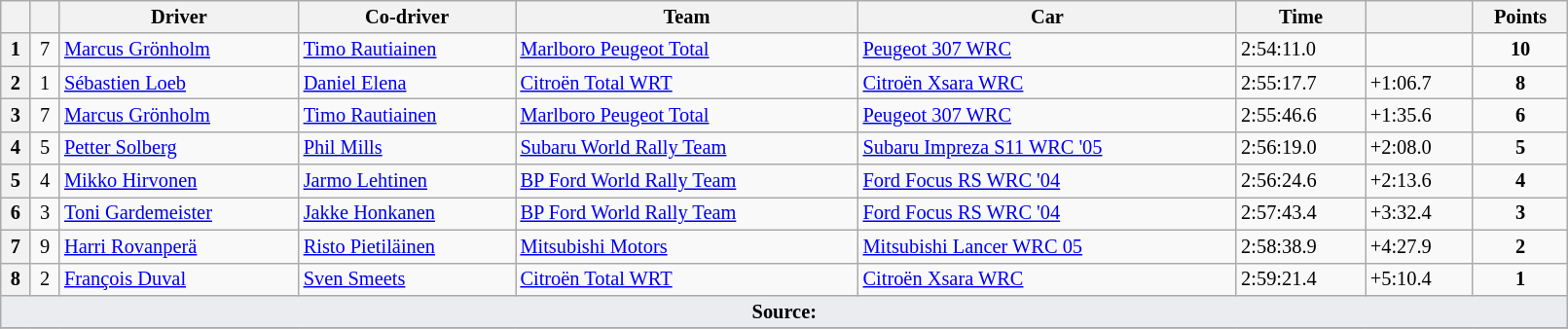<table class="wikitable" width=85% style="font-size: 85%;">
<tr>
<th></th>
<th></th>
<th>Driver</th>
<th>Co-driver</th>
<th>Team</th>
<th>Car</th>
<th>Time</th>
<th></th>
<th>Points</th>
</tr>
<tr>
<th>1</th>
<td align="center">7</td>
<td> <a href='#'>Marcus Grönholm</a></td>
<td> <a href='#'>Timo Rautiainen</a></td>
<td> <a href='#'>Marlboro Peugeot Total</a></td>
<td><a href='#'>Peugeot 307 WRC</a></td>
<td>2:54:11.0</td>
<td></td>
<td align="center"><strong>10</strong></td>
</tr>
<tr>
<th>2</th>
<td align="center">1</td>
<td> <a href='#'>Sébastien Loeb</a></td>
<td> <a href='#'>Daniel Elena</a></td>
<td> <a href='#'>Citroën Total WRT</a></td>
<td><a href='#'>Citroën Xsara WRC</a></td>
<td>2:55:17.7</td>
<td>+1:06.7</td>
<td align="center"><strong>8</strong></td>
</tr>
<tr>
<th>3</th>
<td align="center">7</td>
<td> <a href='#'>Marcus Grönholm</a></td>
<td> <a href='#'>Timo Rautiainen</a></td>
<td> <a href='#'>Marlboro Peugeot Total</a></td>
<td><a href='#'>Peugeot 307 WRC</a></td>
<td>2:55:46.6</td>
<td>+1:35.6</td>
<td align="center"><strong>6</strong></td>
</tr>
<tr>
<th>4</th>
<td align="center">5</td>
<td> <a href='#'>Petter Solberg</a></td>
<td> <a href='#'>Phil Mills</a></td>
<td> <a href='#'>Subaru World Rally Team</a></td>
<td><a href='#'>Subaru Impreza S11 WRC '05</a></td>
<td>2:56:19.0</td>
<td>+2:08.0</td>
<td align="center"><strong>5</strong></td>
</tr>
<tr>
<th>5</th>
<td align="center">4</td>
<td> <a href='#'>Mikko Hirvonen</a></td>
<td> <a href='#'>Jarmo Lehtinen</a></td>
<td> <a href='#'>BP Ford World Rally Team</a></td>
<td><a href='#'>Ford Focus RS WRC '04</a></td>
<td>2:56:24.6</td>
<td>+2:13.6</td>
<td align="center"><strong>4</strong></td>
</tr>
<tr>
<th>6</th>
<td align="center">3</td>
<td> <a href='#'>Toni Gardemeister</a></td>
<td> <a href='#'>Jakke Honkanen</a></td>
<td> <a href='#'>BP Ford World Rally Team</a></td>
<td><a href='#'>Ford Focus RS WRC '04</a></td>
<td>2:57:43.4</td>
<td>+3:32.4</td>
<td align="center"><strong>3</strong></td>
</tr>
<tr>
<th>7</th>
<td align="center">9</td>
<td> <a href='#'>Harri Rovanperä</a></td>
<td> <a href='#'>Risto Pietiläinen</a></td>
<td> <a href='#'>Mitsubishi Motors</a></td>
<td><a href='#'>Mitsubishi Lancer WRC 05</a></td>
<td>2:58:38.9</td>
<td>+4:27.9</td>
<td align="center"><strong>2</strong></td>
</tr>
<tr>
<th>8</th>
<td align="center">2</td>
<td> <a href='#'>François Duval</a></td>
<td> <a href='#'>Sven Smeets</a></td>
<td> <a href='#'>Citroën Total WRT</a></td>
<td><a href='#'>Citroën Xsara WRC</a></td>
<td>2:59:21.4</td>
<td>+5:10.4</td>
<td align="center"><strong>1</strong></td>
</tr>
<tr>
<td style="background-color:#EAECF0; text-align:center" colspan="9"><strong>Source:</strong></td>
</tr>
<tr>
</tr>
</table>
